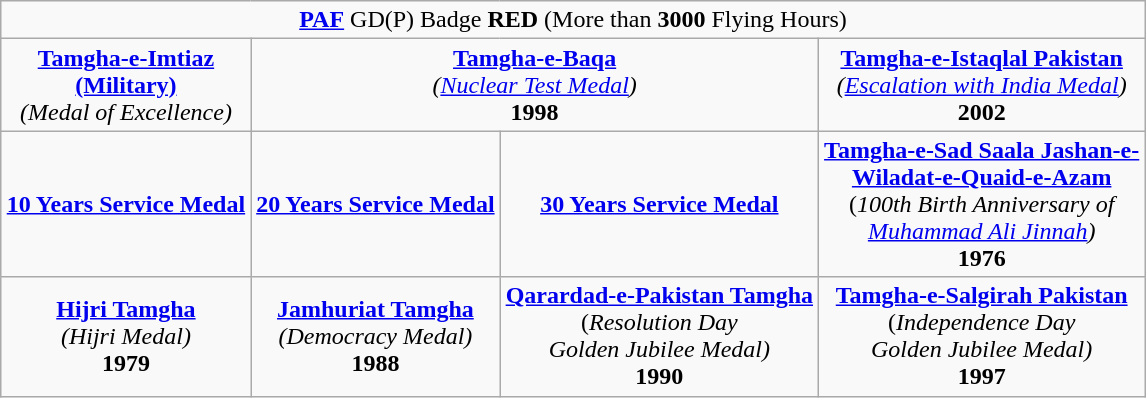<table class="wikitable" style="margin:1em auto; text-align:center;">
<tr>
<td colspan="4"><strong><a href='#'>PAF</a></strong> GD(P) Badge <strong>RED</strong> (More than <strong>3000</strong> Flying Hours)</td>
</tr>
<tr>
<td><strong><a href='#'>Tamgha-e-Imtiaz</a></strong><br><strong><a href='#'>(Military)</a></strong><br><em>(Medal of Excellence)</em></td>
<td colspan="2"><strong><a href='#'>Tamgha-e-Baqa</a></strong><br><em>(<a href='#'>Nuclear Test Medal</a>)</em><br><strong>1998</strong></td>
<td><strong><a href='#'>Tamgha-e-Istaqlal Pakistan</a></strong><br><em>(<a href='#'>Escalation with India Medal</a>)</em><br><strong>2002</strong></td>
</tr>
<tr>
<td><strong><a href='#'>10 Years Service Medal</a></strong></td>
<td><strong><a href='#'>20 Years Service Medal</a></strong></td>
<td><strong><a href='#'>30 Years Service Medal</a></strong></td>
<td><strong><a href='#'>Tamgha-e-Sad Saala Jashan-e-</a></strong><br><strong><a href='#'>Wiladat-e-Quaid-e-Azam</a></strong><br>(<em>100th Birth Anniversary of</em><br><em><a href='#'>Muhammad Ali Jinnah</a>)</em><br><strong>1976</strong></td>
</tr>
<tr>
<td><strong><a href='#'>Hijri Tamgha</a></strong><br><em>(Hijri Medal)</em><br><strong>1979</strong></td>
<td><strong><a href='#'>Jamhuriat Tamgha</a></strong><br><em>(Democracy Medal)</em><br><strong>1988</strong></td>
<td><strong><a href='#'>Qarardad-e-Pakistan Tamgha</a></strong><br>(<em>Resolution Day</em><br><em>Golden Jubilee Medal)</em><br><strong>1990</strong></td>
<td><strong><a href='#'>Tamgha-e-Salgirah Pakistan</a></strong><br>(<em>Independence Day</em><br><em>Golden Jubilee Medal)</em><br><strong>1997</strong></td>
</tr>
</table>
